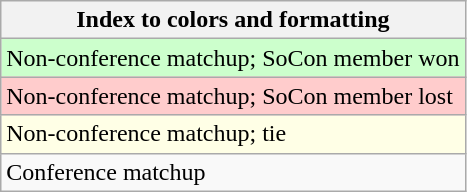<table class="wikitable">
<tr>
<th>Index to colors and formatting</th>
</tr>
<tr bgcolor=#ccffcc>
<td>Non-conference matchup; SoCon member won</td>
</tr>
<tr bgcolor=#ffcccc>
<td>Non-conference matchup; SoCon member lost</td>
</tr>
<tr bgcolor=#ffffe6>
<td>Non-conference matchup; tie</td>
</tr>
<tr>
<td>Conference matchup</td>
</tr>
</table>
